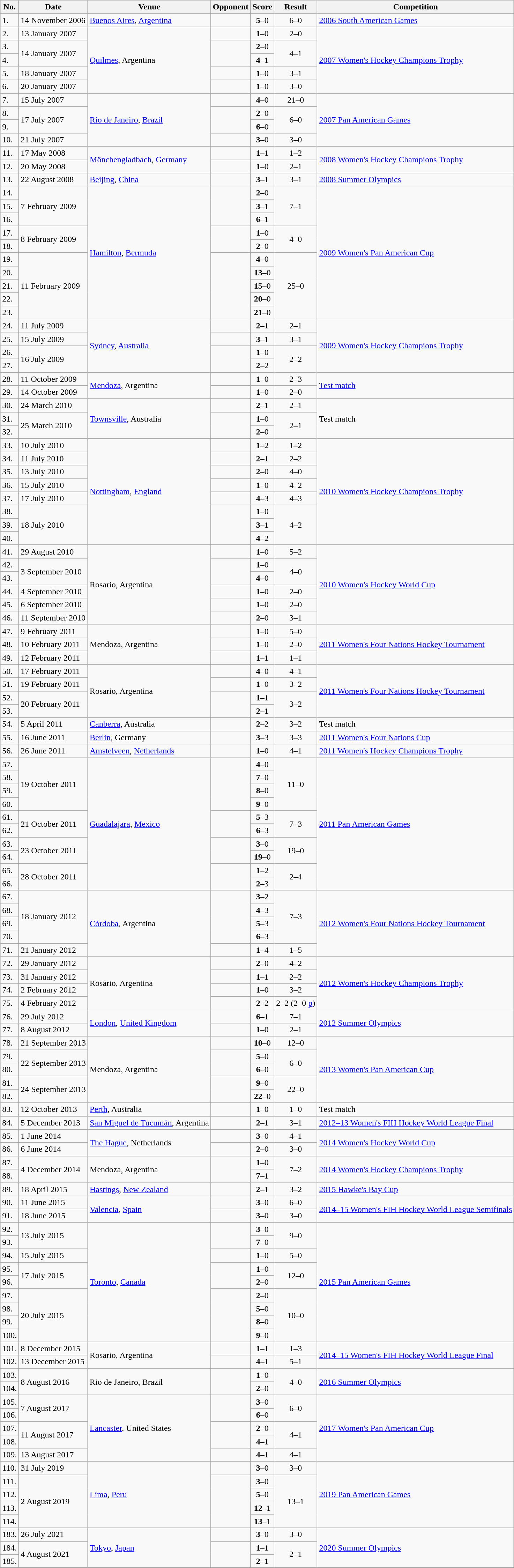<table class="wikitable">
<tr>
<th>No.</th>
<th>Date</th>
<th>Venue</th>
<th>Opponent</th>
<th>Score</th>
<th>Result</th>
<th>Competition</th>
</tr>
<tr>
<td>1.</td>
<td>14 November 2006</td>
<td><a href='#'>Buenos Aires</a>, <a href='#'>Argentina</a></td>
<td></td>
<td align=center><strong>5</strong>–0</td>
<td align=center>6–0</td>
<td><a href='#'>2006 South American Games</a></td>
</tr>
<tr>
<td>2.</td>
<td>13 January 2007</td>
<td rowspan=5><a href='#'>Quilmes</a>, Argentina</td>
<td></td>
<td align=center><strong>1</strong>–0</td>
<td align=center>2–0</td>
<td rowspan=5><a href='#'>2007 Women's Hockey Champions Trophy</a></td>
</tr>
<tr>
<td>3.</td>
<td rowspan=2>14 January 2007</td>
<td rowspan=2></td>
<td align=center><strong>2</strong>–0</td>
<td rowspan=2 align=center>4–1</td>
</tr>
<tr>
<td>4.</td>
<td align=center><strong>4</strong>–1</td>
</tr>
<tr>
<td>5.</td>
<td>18 January 2007</td>
<td></td>
<td align=center><strong>1</strong>–0</td>
<td align=center>3–1</td>
</tr>
<tr>
<td>6.</td>
<td>20 January 2007</td>
<td></td>
<td align=center><strong>1</strong>–0</td>
<td align=center>3–0</td>
</tr>
<tr>
<td>7.</td>
<td>15 July 2007</td>
<td rowspan=4><a href='#'>Rio de Janeiro</a>, <a href='#'>Brazil</a></td>
<td></td>
<td align=center><strong>4</strong>–0</td>
<td align=center>21–0</td>
<td rowspan=4><a href='#'>2007 Pan American Games</a></td>
</tr>
<tr>
<td>8.</td>
<td rowspan=2>17 July 2007</td>
<td rowspan=2></td>
<td align=center><strong>2</strong>–0</td>
<td rowspan=2 align=center>6–0</td>
</tr>
<tr>
<td>9.</td>
<td align=center><strong>6</strong>–0</td>
</tr>
<tr>
<td>10.</td>
<td>21 July 2007</td>
<td></td>
<td align=center><strong>3</strong>–0</td>
<td align=center>3–0</td>
</tr>
<tr>
<td>11.</td>
<td>17 May 2008</td>
<td rowspan=2><a href='#'>Mönchengladbach</a>, <a href='#'>Germany</a></td>
<td></td>
<td align=center><strong>1</strong>–1</td>
<td align=center>1–2</td>
<td rowspan=2><a href='#'>2008 Women's Hockey Champions Trophy</a></td>
</tr>
<tr>
<td>12.</td>
<td>20 May 2008</td>
<td></td>
<td align=center><strong>1</strong>–0</td>
<td align=center>2–1</td>
</tr>
<tr>
<td>13.</td>
<td>22 August 2008</td>
<td><a href='#'>Beijing</a>, <a href='#'>China</a></td>
<td></td>
<td align=center><strong>3</strong>–1</td>
<td align=center>3–1</td>
<td><a href='#'>2008 Summer Olympics</a></td>
</tr>
<tr>
<td>14.</td>
<td rowspan=3>7 February 2009</td>
<td rowspan=10><a href='#'>Hamilton</a>, <a href='#'>Bermuda</a></td>
<td rowspan=3></td>
<td align=center><strong>2</strong>–0</td>
<td rowspan=3 align=center>7–1</td>
<td rowspan=10><a href='#'>2009 Women's Pan American Cup</a></td>
</tr>
<tr>
<td>15.</td>
<td align=center><strong>3</strong>–1</td>
</tr>
<tr>
<td>16.</td>
<td align=center><strong>6</strong>–1</td>
</tr>
<tr>
<td>17.</td>
<td rowspan=2>8 February 2009</td>
<td rowspan=2></td>
<td align=center><strong>1</strong>–0</td>
<td rowspan=2 align=center>4–0</td>
</tr>
<tr>
<td>18.</td>
<td align=center><strong>2</strong>–0</td>
</tr>
<tr>
<td>19.</td>
<td rowspan=5>11 February 2009</td>
<td rowspan=5></td>
<td align=center><strong>4</strong>–0</td>
<td rowspan=5 align=center>25–0</td>
</tr>
<tr>
<td>20.</td>
<td align=center><strong>13</strong>–0</td>
</tr>
<tr>
<td>21.</td>
<td align=center><strong>15</strong>–0</td>
</tr>
<tr>
<td>22.</td>
<td align=center><strong>20</strong>–0</td>
</tr>
<tr>
<td>23.</td>
<td align=center><strong>21</strong>–0</td>
</tr>
<tr>
<td>24.</td>
<td>11 July 2009</td>
<td rowspan=4><a href='#'>Sydney</a>, <a href='#'>Australia</a></td>
<td></td>
<td align=center><strong>2</strong>–1</td>
<td align=center>2–1</td>
<td rowspan=4><a href='#'>2009 Women's Hockey Champions Trophy</a></td>
</tr>
<tr>
<td>25.</td>
<td>15 July 2009</td>
<td></td>
<td align=center><strong>3</strong>–1</td>
<td align=center>3–1</td>
</tr>
<tr>
<td>26.</td>
<td rowspan=2>16 July 2009</td>
<td rowspan=2></td>
<td align=center><strong>1</strong>–0</td>
<td rowspan=2 align=center>2–2</td>
</tr>
<tr>
<td>27.</td>
<td align=center><strong>2</strong>–2</td>
</tr>
<tr>
<td>28.</td>
<td>11 October 2009</td>
<td rowspan=2><a href='#'>Mendoza</a>, Argentina</td>
<td></td>
<td align=center><strong>1</strong>–0</td>
<td align=center>2–3</td>
<td rowspan=2><a href='#'>Test match</a></td>
</tr>
<tr>
<td>29.</td>
<td>14 October 2009</td>
<td></td>
<td align=center><strong>1</strong>–0</td>
<td align=center>2–0</td>
</tr>
<tr>
<td>30.</td>
<td>24 March 2010</td>
<td rowspan=3><a href='#'>Townsville</a>, Australia</td>
<td></td>
<td align=center><strong>2</strong>–1</td>
<td align=center>2–1</td>
<td rowspan=3>Test match</td>
</tr>
<tr>
<td>31.</td>
<td rowspan=2>25 March 2010</td>
<td rowspan=2></td>
<td align=center><strong>1</strong>–0</td>
<td rowspan=2 align=center>2–1</td>
</tr>
<tr>
<td>32.</td>
<td align=center><strong>2</strong>–0</td>
</tr>
<tr>
<td>33.</td>
<td>10 July 2010</td>
<td rowspan=8><a href='#'>Nottingham</a>, <a href='#'>England</a></td>
<td></td>
<td align=center><strong>1</strong>–2</td>
<td align=center>1–2</td>
<td rowspan=8><a href='#'>2010 Women's Hockey Champions Trophy</a></td>
</tr>
<tr>
<td>34.</td>
<td>11 July 2010</td>
<td></td>
<td align=center><strong>2</strong>–1</td>
<td align=center>2–2</td>
</tr>
<tr>
<td>35.</td>
<td>13 July 2010</td>
<td></td>
<td align=center><strong>2</strong>–0</td>
<td align=center>4–0</td>
</tr>
<tr>
<td>36.</td>
<td>15 July 2010</td>
<td></td>
<td align=center><strong>1</strong>–0</td>
<td align=center>4–2</td>
</tr>
<tr>
<td>37.</td>
<td>17 July 2010</td>
<td></td>
<td align=center><strong>4</strong>–3</td>
<td align=center>4–3</td>
</tr>
<tr>
<td>38.</td>
<td rowspan=3>18 July 2010</td>
<td rowspan=3></td>
<td align=center><strong>1</strong>–0</td>
<td rowspan=3 align=center>4–2</td>
</tr>
<tr>
<td>39.</td>
<td align=center><strong>3</strong>–1</td>
</tr>
<tr>
<td>40.</td>
<td align=center><strong>4</strong>–2</td>
</tr>
<tr>
<td>41.</td>
<td>29 August 2010</td>
<td rowspan=6>Rosario, Argentina</td>
<td></td>
<td align=center><strong>1</strong>–0</td>
<td align=center>5–2</td>
<td rowspan=6><a href='#'>2010 Women's Hockey World Cup</a></td>
</tr>
<tr>
<td>42.</td>
<td rowspan=2>3 September 2010</td>
<td rowspan=2></td>
<td align=center><strong>1</strong>–0</td>
<td rowspan=2 align=center>4–0</td>
</tr>
<tr>
<td>43.</td>
<td align=center><strong>4</strong>–0</td>
</tr>
<tr>
<td>44.</td>
<td>4 September 2010</td>
<td></td>
<td align=center><strong>1</strong>–0</td>
<td align=center>2–0</td>
</tr>
<tr>
<td>45.</td>
<td>6 September 2010</td>
<td></td>
<td align=center><strong>1</strong>–0</td>
<td align=center>2–0</td>
</tr>
<tr>
<td>46.</td>
<td>11 September 2010</td>
<td></td>
<td align=center><strong>2</strong>–0</td>
<td align=center>3–1</td>
</tr>
<tr>
<td>47.</td>
<td>9 February 2011</td>
<td rowspan=3>Mendoza, Argentina</td>
<td></td>
<td align=center><strong>1</strong>–0</td>
<td align=center>5–0</td>
<td rowspan=3><a href='#'>2011 Women's Four Nations Hockey Tournament</a></td>
</tr>
<tr>
<td>48.</td>
<td>10 February 2011</td>
<td></td>
<td align=center><strong>1</strong>–0</td>
<td align=center>2–0</td>
</tr>
<tr>
<td>49.</td>
<td>12 February 2011</td>
<td></td>
<td align=center><strong>1</strong>–1</td>
<td align=center>1–1</td>
</tr>
<tr>
<td>50.</td>
<td>17 February 2011</td>
<td rowspan=4>Rosario, Argentina</td>
<td></td>
<td align=center><strong>4</strong>–0</td>
<td align=center>4–1</td>
<td rowspan=4><a href='#'>2011 Women's Four Nations Hockey Tournament</a></td>
</tr>
<tr>
<td>51.</td>
<td>19 February 2011</td>
<td></td>
<td align=center><strong>1</strong>–0</td>
<td align=center>3–2</td>
</tr>
<tr>
<td>52.</td>
<td rowspan=2>20 February 2011</td>
<td rowspan=2></td>
<td align=center><strong>1</strong>–1</td>
<td rowspan=2 align=center>3–2</td>
</tr>
<tr>
<td>53.</td>
<td align=center><strong>2</strong>–1</td>
</tr>
<tr>
<td>54.</td>
<td>5 April 2011</td>
<td><a href='#'>Canberra</a>, Australia</td>
<td></td>
<td align=center><strong>2</strong>–2</td>
<td align=center>3–2</td>
<td>Test match</td>
</tr>
<tr>
<td>55.</td>
<td>16 June 2011</td>
<td><a href='#'>Berlin</a>, Germany</td>
<td></td>
<td align=center><strong>3</strong>–3</td>
<td align=center>3–3</td>
<td><a href='#'>2011 Women's Four Nations Cup</a></td>
</tr>
<tr>
<td>56.</td>
<td>26 June 2011</td>
<td><a href='#'>Amstelveen</a>, <a href='#'>Netherlands</a></td>
<td></td>
<td align=center><strong>1</strong>–0</td>
<td align=center>4–1</td>
<td><a href='#'>2011 Women's Hockey Champions Trophy</a></td>
</tr>
<tr>
<td>57.</td>
<td rowspan=4>19 October 2011</td>
<td rowspan=10><a href='#'>Guadalajara</a>, <a href='#'>Mexico</a></td>
<td rowspan=4></td>
<td align=center><strong>4</strong>–0</td>
<td rowspan=4 align=center>11–0</td>
<td rowspan=10><a href='#'>2011 Pan American Games</a></td>
</tr>
<tr>
<td>58.</td>
<td align=center><strong>7</strong>–0</td>
</tr>
<tr>
<td>59.</td>
<td align=center><strong>8</strong>–0</td>
</tr>
<tr>
<td>60.</td>
<td align=center><strong>9</strong>–0</td>
</tr>
<tr>
<td>61.</td>
<td rowspan=2>21 October 2011</td>
<td rowspan=2></td>
<td align=center><strong>5</strong>–3</td>
<td rowspan=2 align=center>7–3</td>
</tr>
<tr>
<td>62.</td>
<td align=center><strong>6</strong>–3</td>
</tr>
<tr>
<td>63.</td>
<td rowspan=2>23 October 2011</td>
<td rowspan=2></td>
<td align=center><strong>3</strong>–0</td>
<td rowspan=2 align=center>19–0</td>
</tr>
<tr>
<td>64.</td>
<td align=center><strong>19</strong>–0</td>
</tr>
<tr>
<td>65.</td>
<td rowspan=2>28 October 2011</td>
<td rowspan=2></td>
<td align=center><strong>1</strong>–2</td>
<td rowspan=2 align=center>2–4</td>
</tr>
<tr>
<td>66.</td>
<td align=center><strong>2</strong>–3</td>
</tr>
<tr>
<td>67.</td>
<td rowspan=4>18 January 2012</td>
<td rowspan=5><a href='#'>Córdoba</a>, Argentina</td>
<td rowspan=4></td>
<td align=center><strong>3</strong>–2</td>
<td rowspan=4 align=center>7–3</td>
<td rowspan=5><a href='#'>2012 Women's Four Nations Hockey Tournament</a></td>
</tr>
<tr>
<td>68.</td>
<td align=center><strong>4</strong>–3</td>
</tr>
<tr>
<td>69.</td>
<td align=center><strong>5</strong>–3</td>
</tr>
<tr>
<td>70.</td>
<td align=center><strong>6</strong>–3</td>
</tr>
<tr>
<td>71.</td>
<td>21 January 2012</td>
<td></td>
<td align=center><strong>1</strong>–4</td>
<td align=center>1–5</td>
</tr>
<tr>
<td>72.</td>
<td>29 January 2012</td>
<td rowspan=4>Rosario, Argentina</td>
<td></td>
<td align=center><strong>2</strong>–0</td>
<td align=center>4–2</td>
<td rowspan=4><a href='#'>2012 Women's Hockey Champions Trophy</a></td>
</tr>
<tr>
<td>73.</td>
<td>31 January 2012</td>
<td></td>
<td align=center><strong>1</strong>–1</td>
<td align=center>2–2</td>
</tr>
<tr>
<td>74.</td>
<td>2 February 2012</td>
<td></td>
<td align=center><strong>1</strong>–0</td>
<td align=center>3–2</td>
</tr>
<tr>
<td>75.</td>
<td>4 February 2012</td>
<td></td>
<td align=center><strong>2</strong>–2</td>
<td align=center>2–2  (2–0 <a href='#'>p</a>)</td>
</tr>
<tr>
<td>76.</td>
<td>29 July 2012</td>
<td rowspan=2><a href='#'>London</a>, <a href='#'>United Kingdom</a></td>
<td></td>
<td align=center><strong>6</strong>–1</td>
<td align=center>7–1</td>
<td rowspan=2><a href='#'>2012 Summer Olympics</a></td>
</tr>
<tr>
<td>77.</td>
<td>8 August 2012</td>
<td></td>
<td align=center><strong>1</strong>–0</td>
<td align=center>2–1</td>
</tr>
<tr>
<td>78.</td>
<td>21 September 2013</td>
<td rowspan=5>Mendoza, Argentina</td>
<td></td>
<td align=center><strong>10</strong>–0</td>
<td align=center>12–0</td>
<td rowspan=5><a href='#'>2013 Women's Pan American Cup</a></td>
</tr>
<tr>
<td>79.</td>
<td rowspan=2>22 September 2013</td>
<td rowspan=2></td>
<td align=center><strong>5</strong>–0</td>
<td rowspan=2 align=center>6–0</td>
</tr>
<tr>
<td>80.</td>
<td align=center><strong>6</strong>–0</td>
</tr>
<tr>
<td>81.</td>
<td rowspan=2>24 September 2013</td>
<td rowspan=2></td>
<td align=center><strong>9</strong>–0</td>
<td rowspan=2 align=center>22–0</td>
</tr>
<tr>
<td>82.</td>
<td align=center><strong>22</strong>–0</td>
</tr>
<tr>
<td>83.</td>
<td>12 October 2013</td>
<td><a href='#'>Perth</a>, Australia</td>
<td></td>
<td align=center><strong>1</strong>–0</td>
<td align=center>1–0</td>
<td>Test match</td>
</tr>
<tr>
<td>84.</td>
<td>5 December 2013</td>
<td><a href='#'>San Miguel de Tucumán</a>, Argentina</td>
<td></td>
<td align=center><strong>2</strong>–1</td>
<td align=center>3–1</td>
<td><a href='#'>2012–13 Women's FIH Hockey World League Final</a></td>
</tr>
<tr>
<td>85.</td>
<td>1 June 2014</td>
<td rowspan=2><a href='#'>The Hague</a>, Netherlands</td>
<td></td>
<td align=center><strong>3</strong>–0</td>
<td align=center>4–1</td>
<td rowspan=2><a href='#'>2014 Women's Hockey World Cup</a></td>
</tr>
<tr>
<td>86.</td>
<td>6 June 2014</td>
<td></td>
<td align=center><strong>2</strong>–0</td>
<td align=center>3–0</td>
</tr>
<tr>
<td>87.</td>
<td rowspan=2>4 December 2014</td>
<td rowspan=2>Mendoza, Argentina</td>
<td rowspan=2></td>
<td align=center><strong>1</strong>–0</td>
<td rowspan=2 align=center>7–2</td>
<td rowspan=2><a href='#'>2014 Women's Hockey Champions Trophy</a></td>
</tr>
<tr>
<td>88.</td>
<td align=center><strong>7</strong>–1</td>
</tr>
<tr>
<td>89.</td>
<td>18 April 2015</td>
<td><a href='#'>Hastings</a>, <a href='#'>New Zealand</a></td>
<td></td>
<td align=center><strong>2</strong>–1</td>
<td align=center>3–2</td>
<td><a href='#'>2015 Hawke's Bay Cup</a></td>
</tr>
<tr>
<td>90.</td>
<td>11 June 2015</td>
<td rowspan=2><a href='#'>Valencia</a>, <a href='#'>Spain</a></td>
<td></td>
<td align=center><strong>3</strong>–0</td>
<td align=center>6–0</td>
<td rowspan=2><a href='#'>2014–15 Women's FIH Hockey World League Semifinals</a></td>
</tr>
<tr>
<td>91.</td>
<td>18 June 2015</td>
<td></td>
<td align=center><strong>3</strong>–0</td>
<td align=center>3–0</td>
</tr>
<tr>
<td>92.</td>
<td rowspan=2>13 July 2015</td>
<td rowspan=9><a href='#'>Toronto</a>, <a href='#'>Canada</a></td>
<td rowspan=2></td>
<td align=center><strong>3</strong>–0</td>
<td rowspan=2 align=center>9–0</td>
<td rowspan=9><a href='#'>2015 Pan American Games</a></td>
</tr>
<tr>
<td>93.</td>
<td align=center><strong>7</strong>–0</td>
</tr>
<tr>
<td>94.</td>
<td>15 July 2015</td>
<td></td>
<td align=center><strong>1</strong>–0</td>
<td align=center>5–0</td>
</tr>
<tr>
<td>95.</td>
<td rowspan=2>17 July 2015</td>
<td rowspan=2></td>
<td align=center><strong>1</strong>–0</td>
<td rowspan=2 align=center>12–0</td>
</tr>
<tr>
<td>96.</td>
<td align=center><strong>2</strong>–0</td>
</tr>
<tr>
<td>97.</td>
<td rowspan=4>20 July 2015</td>
<td rowspan=4></td>
<td align=center><strong>2</strong>–0</td>
<td rowspan=4 align=center>10–0</td>
</tr>
<tr>
<td>98.</td>
<td align=center><strong>5</strong>–0</td>
</tr>
<tr>
<td>99.</td>
<td align=center><strong>8</strong>–0</td>
</tr>
<tr>
<td>100.</td>
<td align=center><strong>9</strong>–0</td>
</tr>
<tr>
<td>101.</td>
<td>8 December 2015</td>
<td rowspan=2>Rosario, Argentina</td>
<td></td>
<td align=center><strong>1</strong>–1</td>
<td align=center>1–3</td>
<td rowspan=2><a href='#'>2014–15 Women's FIH Hockey World League Final</a></td>
</tr>
<tr>
<td>102.</td>
<td>13 December 2015</td>
<td></td>
<td align=center><strong>4</strong>–1</td>
<td align=center>5–1</td>
</tr>
<tr>
<td>103.</td>
<td rowspan=2>8 August 2016</td>
<td rowspan=2>Rio de Janeiro, Brazil</td>
<td rowspan=2></td>
<td align=center><strong>1</strong>–0</td>
<td rowspan=2 align=center>4–0</td>
<td rowspan=2><a href='#'>2016 Summer Olympics</a></td>
</tr>
<tr>
<td>104.</td>
<td align=center><strong>2</strong>–0</td>
</tr>
<tr>
<td>105.</td>
<td rowspan=2>7 August 2017</td>
<td rowspan=5><a href='#'>Lancaster</a>, United States</td>
<td rowspan=2></td>
<td align=center><strong>3</strong>–0</td>
<td rowspan=2 align=center>6–0</td>
<td rowspan=5><a href='#'>2017 Women's Pan American Cup</a></td>
</tr>
<tr>
<td>106.</td>
<td align=center><strong>6</strong>–0</td>
</tr>
<tr>
<td>107.</td>
<td rowspan=2>11 August 2017</td>
<td rowspan=2></td>
<td align=center><strong>2</strong>–0</td>
<td rowspan=2 align=center>4–1</td>
</tr>
<tr>
<td>108.</td>
<td align=center><strong>4</strong>–1</td>
</tr>
<tr>
<td>109.</td>
<td>13 August 2017</td>
<td></td>
<td align=center><strong>4</strong>–1</td>
<td align=center>4–1</td>
</tr>
<tr>
<td>110.</td>
<td>31 July 2019</td>
<td rowspan=5><a href='#'>Lima</a>, <a href='#'>Peru</a></td>
<td></td>
<td align=center><strong>3</strong>–0</td>
<td align=center>3–0</td>
<td rowspan=5><a href='#'>2019 Pan American Games</a></td>
</tr>
<tr>
<td>111.</td>
<td rowspan=4>2 August 2019</td>
<td rowspan=4></td>
<td align=center><strong>3</strong>–0</td>
<td rowspan=4 align=center>13–1</td>
</tr>
<tr>
<td>112.</td>
<td align=center><strong>5</strong>–0</td>
</tr>
<tr>
<td>113.</td>
<td align=center><strong>12</strong>–1</td>
</tr>
<tr>
<td>114.</td>
<td align=center><strong>13</strong>–1</td>
</tr>
<tr>
<td>183.</td>
<td>26 July 2021</td>
<td rowspan=3><a href='#'>Tokyo</a>, <a href='#'>Japan</a></td>
<td></td>
<td align=center><strong>3</strong>–0</td>
<td align=center>3–0</td>
<td rowspan=3><a href='#'>2020 Summer Olympics</a></td>
</tr>
<tr>
<td>184.</td>
<td rowspan=2>4 August 2021</td>
<td rowspan=2></td>
<td align=center><strong>1</strong>–1</td>
<td rowspan=2 align=center>2–1</td>
</tr>
<tr>
<td>185.</td>
<td align=center><strong>2</strong>–1</td>
</tr>
<tr>
</tr>
</table>
